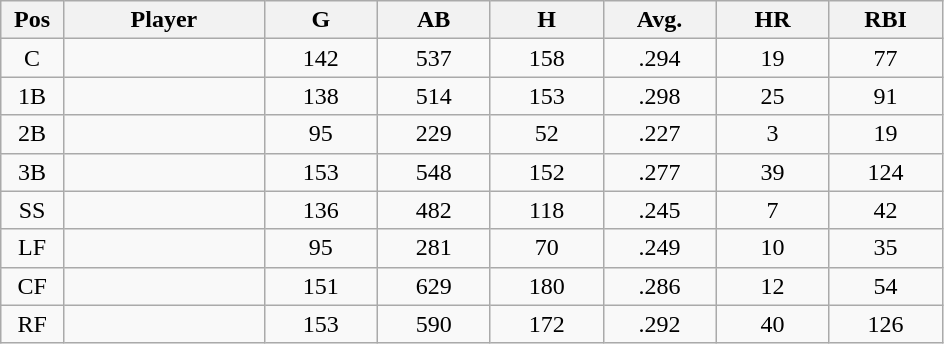<table class="wikitable sortable">
<tr>
<th bgcolor="#DDDDFF" width="5%">Pos</th>
<th bgcolor="#DDDDFF" width="16%">Player</th>
<th bgcolor="#DDDDFF" width="9%">G</th>
<th bgcolor="#DDDDFF" width="9%">AB</th>
<th bgcolor="#DDDDFF" width="9%">H</th>
<th bgcolor="#DDDDFF" width="9%">Avg.</th>
<th bgcolor="#DDDDFF" width="9%">HR</th>
<th bgcolor="#DDDDFF" width="9%">RBI</th>
</tr>
<tr align="center">
<td>C</td>
<td></td>
<td>142</td>
<td>537</td>
<td>158</td>
<td>.294</td>
<td>19</td>
<td>77</td>
</tr>
<tr align="center">
<td>1B</td>
<td></td>
<td>138</td>
<td>514</td>
<td>153</td>
<td>.298</td>
<td>25</td>
<td>91</td>
</tr>
<tr align="center">
<td>2B</td>
<td></td>
<td>95</td>
<td>229</td>
<td>52</td>
<td>.227</td>
<td>3</td>
<td>19</td>
</tr>
<tr align="center">
<td>3B</td>
<td></td>
<td>153</td>
<td>548</td>
<td>152</td>
<td>.277</td>
<td>39</td>
<td>124</td>
</tr>
<tr align="center">
<td>SS</td>
<td></td>
<td>136</td>
<td>482</td>
<td>118</td>
<td>.245</td>
<td>7</td>
<td>42</td>
</tr>
<tr align="center">
<td>LF</td>
<td></td>
<td>95</td>
<td>281</td>
<td>70</td>
<td>.249</td>
<td>10</td>
<td>35</td>
</tr>
<tr align="center">
<td>CF</td>
<td></td>
<td>151</td>
<td>629</td>
<td>180</td>
<td>.286</td>
<td>12</td>
<td>54</td>
</tr>
<tr align="center">
<td>RF</td>
<td></td>
<td>153</td>
<td>590</td>
<td>172</td>
<td>.292</td>
<td>40</td>
<td>126</td>
</tr>
</table>
